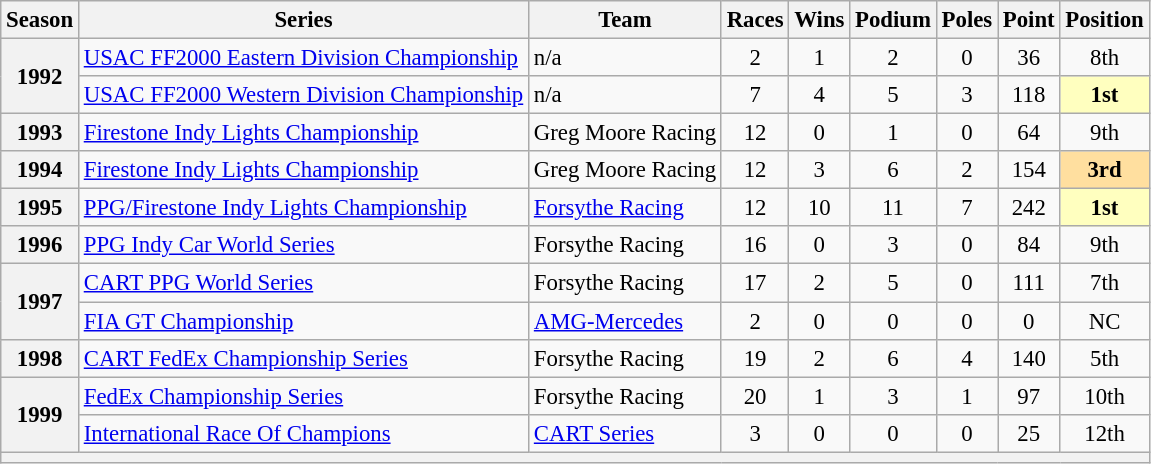<table class="wikitable" style="font-size: 95%; text-align:center">
<tr>
<th>Season</th>
<th>Series</th>
<th>Team</th>
<th>Races</th>
<th>Wins</th>
<th>Podium</th>
<th>Poles</th>
<th>Point</th>
<th>Position</th>
</tr>
<tr>
<th rowspan=2>1992</th>
<td align=left><a href='#'>USAC FF2000 Eastern Division Championship</a></td>
<td align=left>n/a</td>
<td>2</td>
<td>1</td>
<td>2</td>
<td>0</td>
<td>36</td>
<td>8th</td>
</tr>
<tr>
<td align=left><a href='#'>USAC FF2000 Western Division Championship</a></td>
<td align=left>n/a</td>
<td>7</td>
<td>4</td>
<td>5</td>
<td>3</td>
<td>118</td>
<td bgcolor="FFFFBF"><strong>1st</strong></td>
</tr>
<tr>
<th>1993</th>
<td align=left><a href='#'>Firestone Indy Lights Championship</a></td>
<td align=left>Greg Moore Racing</td>
<td>12</td>
<td>0</td>
<td>1</td>
<td>0</td>
<td>64</td>
<td>9th</td>
</tr>
<tr>
<th>1994</th>
<td align=left><a href='#'>Firestone Indy Lights Championship</a></td>
<td align=left>Greg Moore Racing</td>
<td>12</td>
<td>3</td>
<td>6</td>
<td>2</td>
<td>154</td>
<td bgcolor="FFDF9F"><strong>3rd</strong></td>
</tr>
<tr>
<th>1995</th>
<td align=left><a href='#'>PPG/Firestone Indy Lights Championship</a></td>
<td align=left><a href='#'>Forsythe Racing</a></td>
<td>12</td>
<td>10</td>
<td>11</td>
<td>7</td>
<td>242</td>
<td bgcolor="FFFFBF"><strong>1st</strong></td>
</tr>
<tr>
<th>1996</th>
<td align=left><a href='#'>PPG Indy Car World Series</a></td>
<td align=left>Forsythe Racing</td>
<td>16</td>
<td>0</td>
<td>3</td>
<td>0</td>
<td>84</td>
<td>9th</td>
</tr>
<tr>
<th rowspan=2>1997</th>
<td align=left><a href='#'>CART PPG World Series</a></td>
<td align=left>Forsythe Racing</td>
<td>17</td>
<td>2</td>
<td>5</td>
<td>0</td>
<td>111</td>
<td>7th</td>
</tr>
<tr>
<td align=left><a href='#'>FIA GT Championship</a></td>
<td align=left><a href='#'>AMG-Mercedes</a></td>
<td>2</td>
<td>0</td>
<td>0</td>
<td>0</td>
<td>0</td>
<td>NC</td>
</tr>
<tr>
<th>1998</th>
<td align=left><a href='#'>CART FedEx Championship Series</a></td>
<td align=left>Forsythe Racing</td>
<td>19</td>
<td>2</td>
<td>6</td>
<td>4</td>
<td>140</td>
<td>5th</td>
</tr>
<tr>
<th rowspan=2>1999</th>
<td align=left><a href='#'>FedEx Championship Series</a></td>
<td align=left>Forsythe Racing</td>
<td>20</td>
<td>1</td>
<td>3</td>
<td>1</td>
<td>97</td>
<td>10th</td>
</tr>
<tr>
<td align=left><a href='#'>International Race Of Champions</a></td>
<td align=left><a href='#'>CART Series</a></td>
<td>3</td>
<td>0</td>
<td>0</td>
<td>0</td>
<td>25</td>
<td>12th</td>
</tr>
<tr>
<th colspan="9"></th>
</tr>
</table>
